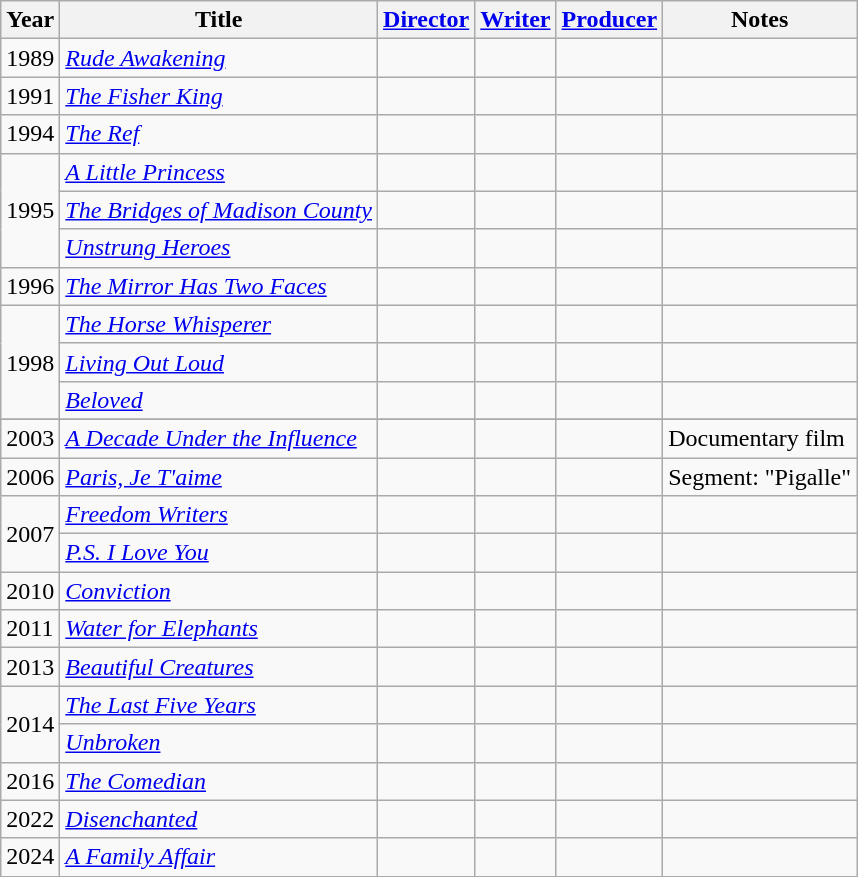<table class="wikitable">
<tr>
<th>Year</th>
<th>Title</th>
<th><a href='#'>Director</a></th>
<th><a href='#'>Writer</a></th>
<th><a href='#'>Producer</a></th>
<th class=unsortable>Notes</th>
</tr>
<tr>
<td>1989</td>
<td><em><a href='#'>Rude Awakening</a></em></td>
<td></td>
<td></td>
<td></td>
<td></td>
</tr>
<tr>
<td>1991</td>
<td><em><a href='#'>The Fisher King</a></em></td>
<td></td>
<td></td>
<td></td>
<td></td>
</tr>
<tr>
<td>1994</td>
<td><em><a href='#'>The Ref</a></em></td>
<td></td>
<td></td>
<td></td>
<td></td>
</tr>
<tr>
<td rowspan="3">1995</td>
<td><em><a href='#'>A Little Princess</a></em></td>
<td></td>
<td></td>
<td></td>
<td></td>
</tr>
<tr>
<td><em><a href='#'>The Bridges of Madison County</a></em></td>
<td></td>
<td></td>
<td></td>
<td></td>
</tr>
<tr>
<td><em><a href='#'>Unstrung Heroes</a></em></td>
<td></td>
<td></td>
<td></td>
<td></td>
</tr>
<tr>
<td>1996</td>
<td><em><a href='#'>The Mirror Has Two Faces</a></em></td>
<td></td>
<td></td>
<td></td>
<td></td>
</tr>
<tr>
<td rowspan="3">1998</td>
<td><em><a href='#'>The Horse Whisperer</a></em></td>
<td></td>
<td></td>
<td></td>
<td></td>
</tr>
<tr>
<td><em><a href='#'>Living Out Loud</a></em></td>
<td></td>
<td></td>
<td></td>
<td></td>
</tr>
<tr>
<td><em><a href='#'>Beloved</a></em></td>
<td></td>
<td></td>
<td></td>
<td></td>
</tr>
<tr>
</tr>
<tr>
<td>2003</td>
<td><em><a href='#'>A Decade Under the Influence</a></em></td>
<td></td>
<td></td>
<td></td>
<td>Documentary film</td>
</tr>
<tr>
<td>2006</td>
<td><em><a href='#'>Paris, Je T'aime</a></em></td>
<td></td>
<td></td>
<td></td>
<td>Segment: "Pigalle"</td>
</tr>
<tr>
<td rowspan="2">2007</td>
<td><em><a href='#'>Freedom Writers</a></em></td>
<td></td>
<td></td>
<td></td>
<td></td>
</tr>
<tr>
<td><em><a href='#'>P.S. I Love You</a></em></td>
<td></td>
<td></td>
<td></td>
<td></td>
</tr>
<tr>
<td>2010</td>
<td><em><a href='#'>Conviction</a></em></td>
<td></td>
<td></td>
<td></td>
<td></td>
</tr>
<tr>
<td>2011</td>
<td><em><a href='#'>Water for Elephants</a> </em></td>
<td></td>
<td></td>
<td></td>
<td></td>
</tr>
<tr>
<td>2013</td>
<td><em><a href='#'>Beautiful Creatures</a></em></td>
<td></td>
<td></td>
<td></td>
<td></td>
</tr>
<tr>
<td rowspan="2">2014</td>
<td><em><a href='#'>The Last Five Years</a></em></td>
<td></td>
<td></td>
<td></td>
<td></td>
</tr>
<tr>
<td><em><a href='#'>Unbroken</a></em></td>
<td></td>
<td></td>
<td></td>
<td></td>
</tr>
<tr>
<td>2016</td>
<td><em><a href='#'>The Comedian</a></em></td>
<td></td>
<td></td>
<td></td>
<td></td>
</tr>
<tr>
<td>2022</td>
<td><em><a href='#'>Disenchanted</a></em></td>
<td></td>
<td></td>
<td></td>
<td></td>
</tr>
<tr>
<td>2024</td>
<td><em><a href='#'>A Family Affair</a></em></td>
<td></td>
<td></td>
<td></td>
<td></td>
</tr>
</table>
